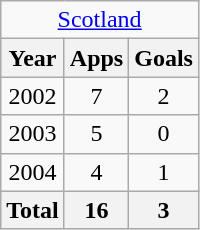<table class="wikitable" style="text-align:center">
<tr>
<td colspan=3><a href='#'>Scotland</a></td>
</tr>
<tr>
<th>Year</th>
<th>Apps</th>
<th>Goals</th>
</tr>
<tr>
<td>2002</td>
<td>7</td>
<td>2</td>
</tr>
<tr>
<td>2003</td>
<td>5</td>
<td>0</td>
</tr>
<tr>
<td>2004</td>
<td>4</td>
<td>1</td>
</tr>
<tr>
<th>Total</th>
<th>16</th>
<th>3</th>
</tr>
</table>
